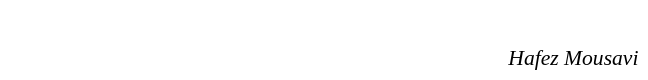<table class="toccolours" style="float: right ; margin-center: 2em; margin-right: 1em; font-size: 90%; background:white; width:30em; max-width: 100%;" cellspacing="5">
<tr>
<td style="text-align: left;"><br></td>
</tr>
<tr>
<td style="text-align: right;"><em>Hafez Mousavi</em></td>
</tr>
</table>
